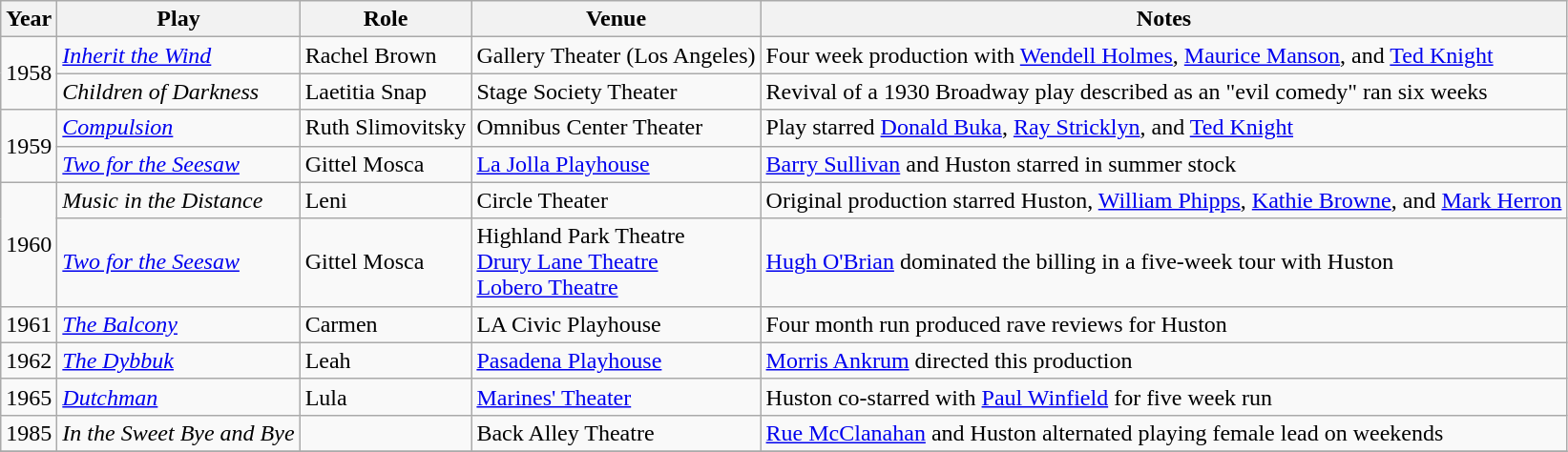<table class="wikitable sortable plainrowheaders">
<tr>
<th scope="col">Year</th>
<th scope="col">Play</th>
<th scope="col">Role</th>
<th scope="col">Venue</th>
<th scope="col">Notes</th>
</tr>
<tr>
<td rowspan=2>1958</td>
<td><em><a href='#'>Inherit the Wind</a></em></td>
<td>Rachel Brown</td>
<td>Gallery Theater (Los Angeles)</td>
<td>Four week production with <a href='#'>Wendell Holmes</a>, <a href='#'>Maurice Manson</a>, and <a href='#'>Ted Knight</a></td>
</tr>
<tr>
<td><em>Children of Darkness</em></td>
<td>Laetitia Snap</td>
<td>Stage Society Theater</td>
<td>Revival of a 1930 Broadway play described as an "evil comedy" ran six weeks</td>
</tr>
<tr>
<td rowspan=2>1959</td>
<td><em><a href='#'>Compulsion</a></em></td>
<td>Ruth Slimovitsky</td>
<td>Omnibus Center Theater</td>
<td>Play starred <a href='#'>Donald Buka</a>, <a href='#'>Ray Stricklyn</a>, and <a href='#'>Ted Knight</a></td>
</tr>
<tr>
<td><em><a href='#'>Two for the Seesaw</a></em></td>
<td>Gittel Mosca</td>
<td><a href='#'>La Jolla Playhouse</a></td>
<td><a href='#'>Barry Sullivan</a> and Huston starred in summer stock</td>
</tr>
<tr>
<td rowspan=2>1960</td>
<td><em>Music in the Distance</em></td>
<td>Leni</td>
<td>Circle Theater</td>
<td>Original production starred Huston, <a href='#'>William Phipps</a>, <a href='#'>Kathie Browne</a>, and <a href='#'>Mark Herron</a></td>
</tr>
<tr>
<td><em><a href='#'>Two for the Seesaw</a></em></td>
<td>Gittel Mosca</td>
<td>Highland Park Theatre<br><a href='#'>Drury Lane Theatre</a><br><a href='#'>Lobero Theatre</a></td>
<td><a href='#'>Hugh O'Brian</a> dominated the billing in a five-week tour with Huston</td>
</tr>
<tr>
<td>1961</td>
<td><em><a href='#'>The Balcony</a></em></td>
<td>Carmen</td>
<td>LA Civic Playhouse</td>
<td>Four month run produced rave reviews for Huston</td>
</tr>
<tr>
<td>1962</td>
<td><em><a href='#'>The Dybbuk</a></em></td>
<td>Leah</td>
<td><a href='#'>Pasadena Playhouse</a></td>
<td><a href='#'>Morris Ankrum</a> directed this production</td>
</tr>
<tr>
<td>1965</td>
<td><em><a href='#'>Dutchman</a></em></td>
<td>Lula</td>
<td><a href='#'>Marines' Theater</a></td>
<td>Huston co-starred with <a href='#'>Paul Winfield</a> for five week run</td>
</tr>
<tr>
<td>1985</td>
<td><em>In the Sweet Bye and Bye</em></td>
<td></td>
<td>Back Alley Theatre</td>
<td><a href='#'>Rue McClanahan</a> and Huston alternated playing female lead on weekends</td>
</tr>
<tr>
</tr>
</table>
